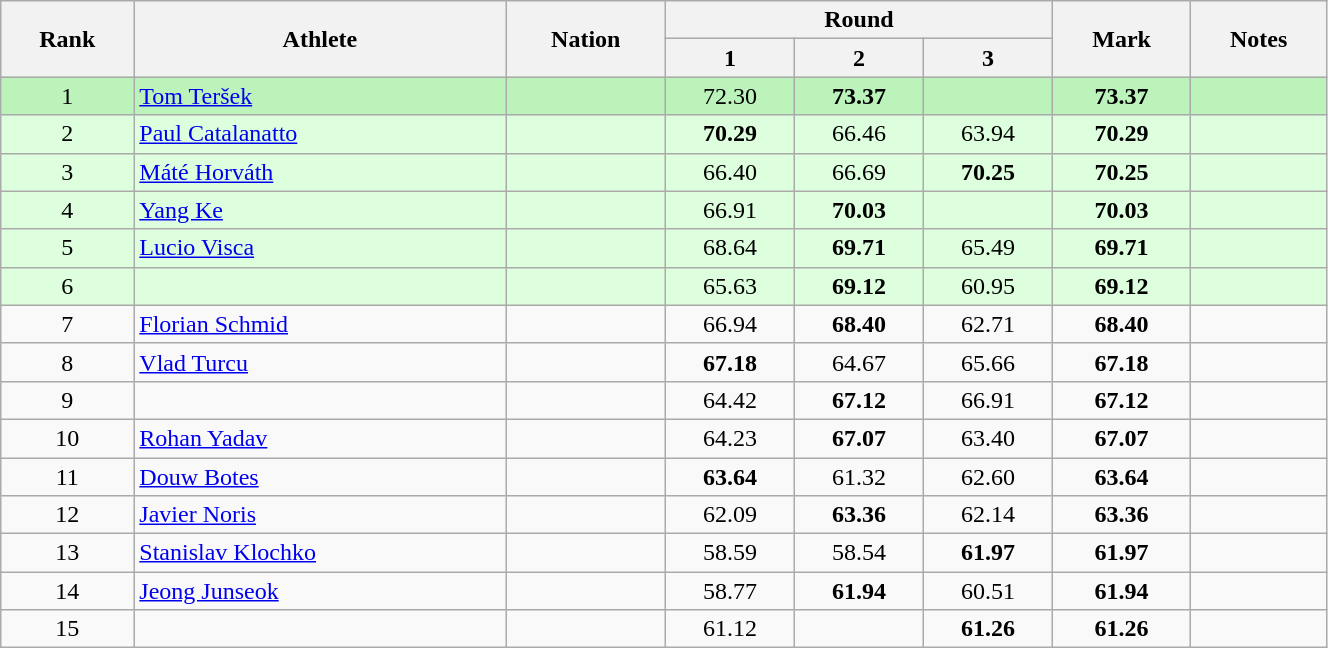<table class="wikitable sortable" style="text-align:center;width: 70%;">
<tr>
<th rowspan=2>Rank</th>
<th rowspan=2>Athlete</th>
<th rowspan=2>Nation</th>
<th colspan=3>Round</th>
<th rowspan=2>Mark</th>
<th rowspan=2>Notes</th>
</tr>
<tr>
<th>1</th>
<th>2</th>
<th>3</th>
</tr>
<tr bgcolor=bbf3bb>
<td>1</td>
<td align="left"><a href='#'>Tom Teršek</a></td>
<td align="left"></td>
<td>72.30</td>
<td><strong>73.37</strong></td>
<td></td>
<td><strong>73.37</strong></td>
<td></td>
</tr>
<tr bgcolor=ddffdd>
<td>2</td>
<td align=left><a href='#'>Paul Catalanatto</a></td>
<td align=left></td>
<td><strong>70.29</strong></td>
<td>66.46</td>
<td>63.94</td>
<td><strong>70.29</strong></td>
<td></td>
</tr>
<tr bgcolor=ddffdd>
<td>3</td>
<td align="left"><a href='#'>Máté Horváth</a></td>
<td align="left"></td>
<td>66.40</td>
<td>66.69</td>
<td><strong>70.25</strong></td>
<td><strong>70.25</strong></td>
<td></td>
</tr>
<tr bgcolor=ddffdd>
<td>4</td>
<td align="left"><a href='#'>Yang Ke</a></td>
<td align="left"></td>
<td>66.91</td>
<td><strong>70.03</strong></td>
<td></td>
<td><strong>70.03</strong></td>
<td></td>
</tr>
<tr bgcolor=ddffdd>
<td>5</td>
<td align="left"><a href='#'>Lucio Visca</a></td>
<td align="left"></td>
<td>68.64</td>
<td><strong>69.71</strong></td>
<td>65.49</td>
<td><strong>69.71</strong></td>
<td></td>
</tr>
<tr bgcolor=ddffdd>
<td>6</td>
<td align="left"></td>
<td align="left"></td>
<td>65.63</td>
<td><strong>69.12</strong></td>
<td>60.95</td>
<td><strong>69.12</strong></td>
<td></td>
</tr>
<tr>
<td>7</td>
<td align="left"><a href='#'>Florian Schmid</a></td>
<td align="left"></td>
<td>66.94</td>
<td><strong>68.40</strong></td>
<td>62.71</td>
<td><strong>68.40</strong></td>
<td></td>
</tr>
<tr>
<td>8</td>
<td align="left"><a href='#'>Vlad Turcu</a></td>
<td align="left"></td>
<td><strong>67.18</strong></td>
<td>64.67</td>
<td>65.66</td>
<td><strong>67.18</strong></td>
<td></td>
</tr>
<tr>
<td>9</td>
<td align=left></td>
<td align=left></td>
<td>64.42</td>
<td><strong>67.12</strong></td>
<td>66.91</td>
<td><strong>67.12</strong></td>
<td></td>
</tr>
<tr>
<td>10</td>
<td align="left"><a href='#'>Rohan Yadav</a></td>
<td align="left"></td>
<td>64.23</td>
<td><strong>67.07</strong></td>
<td>63.40</td>
<td><strong>67.07</strong></td>
<td></td>
</tr>
<tr>
<td>11</td>
<td align="left"><a href='#'>Douw Botes</a></td>
<td align="left"></td>
<td><strong>63.64</strong></td>
<td>61.32</td>
<td>62.60</td>
<td><strong>63.64</strong></td>
<td></td>
</tr>
<tr>
<td>12</td>
<td align=left><a href='#'>Javier Noris</a></td>
<td align=left></td>
<td>62.09</td>
<td><strong>63.36</strong></td>
<td>62.14</td>
<td><strong>63.36</strong></td>
<td></td>
</tr>
<tr>
<td>13</td>
<td align="left"><a href='#'>Stanislav Klochko</a></td>
<td align="left"></td>
<td>58.59</td>
<td>58.54</td>
<td><strong>61.97</strong></td>
<td><strong>61.97</strong></td>
<td></td>
</tr>
<tr>
<td>14</td>
<td align="left"><a href='#'>Jeong Junseok</a></td>
<td align="left"></td>
<td>58.77</td>
<td><strong>61.94</strong></td>
<td>60.51</td>
<td><strong>61.94</strong></td>
<td></td>
</tr>
<tr>
<td>15</td>
<td align="left"></td>
<td align="left"></td>
<td>61.12</td>
<td></td>
<td><strong>61.26</strong></td>
<td><strong>61.26</strong></td>
<td></td>
</tr>
</table>
